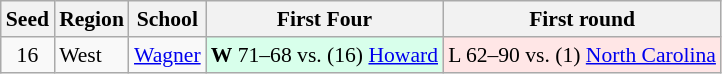<table class="wikitable" style="font-size:90%;">
<tr>
<th>Seed</th>
<th>Region</th>
<th>School</th>
<th>First Four</th>
<th>First round</th>
</tr>
<tr>
<td align=center>16</td>
<td>West</td>
<td><a href='#'>Wagner</a></td>
<td style="background:#D8FFEB;"><strong>W</strong> 71–68 vs. (16) <a href='#'>Howard</a></td>
<td style="background:#FFE6E6;">L 62–90 vs. (1) <a href='#'>North Carolina</a></td>
</tr>
</table>
